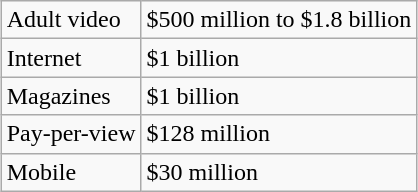<table class="wikitable" style="margin: 1em auto 1em auto">
<tr>
<td>Adult video</td>
<td>$500 million to $1.8 billion</td>
</tr>
<tr>
<td>Internet</td>
<td>$1 billion</td>
</tr>
<tr>
<td>Magazines</td>
<td>$1 billion</td>
</tr>
<tr>
<td>Pay-per-view</td>
<td>$128 million</td>
</tr>
<tr>
<td>Mobile</td>
<td>$30 million</td>
</tr>
</table>
